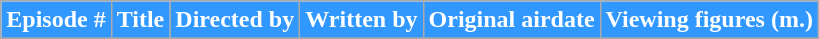<table class="wikitable plainrowheaders">
<tr style="color:white">
<th style="background: #3198FF;">Episode #</th>
<th style="background: #3198FF;">Title</th>
<th style="background: #3198FF;">Directed by</th>
<th style="background: #3198FF;">Written by</th>
<th style="background: #3198FF;">Original airdate</th>
<th style="background: #3198FF;">Viewing figures (m.)</th>
</tr>
<tr>
</tr>
</table>
